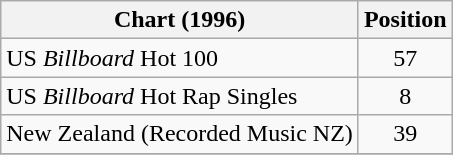<table class="wikitable sortable">
<tr>
<th align="left">Chart (1996)</th>
<th align="center">Position</th>
</tr>
<tr>
<td>US <em>Billboard</em> Hot 100</td>
<td align="center">57</td>
</tr>
<tr>
<td>US <em>Billboard</em> Hot Rap Singles</td>
<td align="center">8</td>
</tr>
<tr>
<td align="left">New Zealand (Recorded Music NZ)</td>
<td align="center">39</td>
</tr>
<tr>
</tr>
</table>
